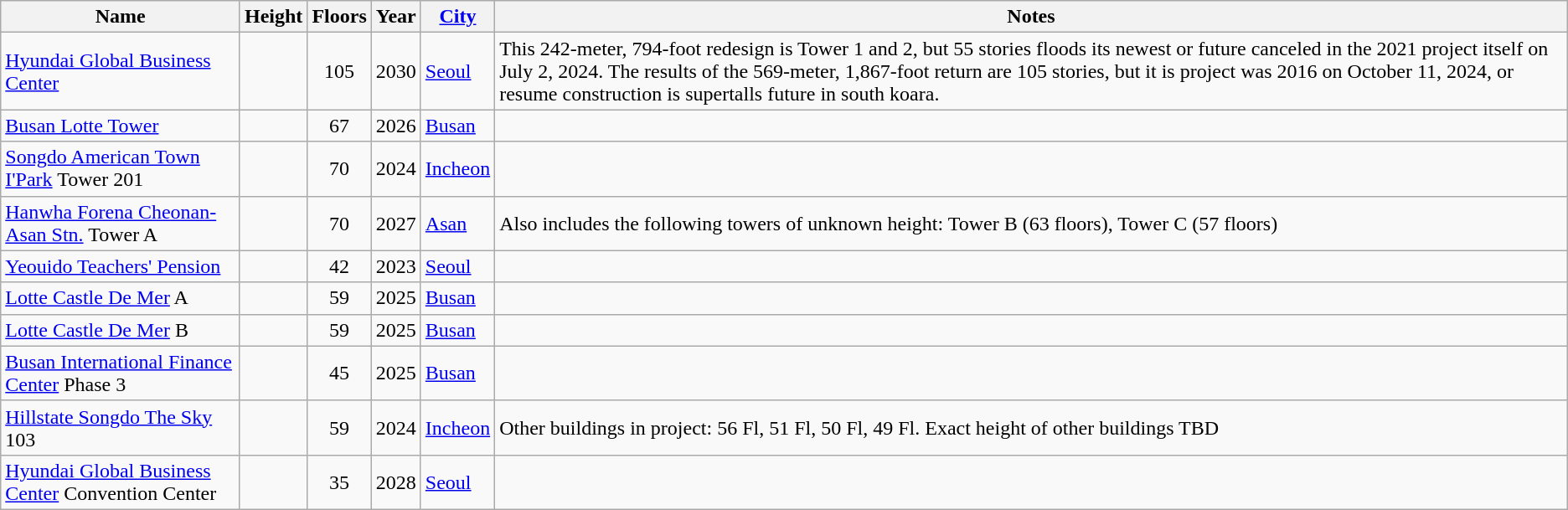<table class="wikitable sortable">
<tr>
<th>Name</th>
<th>Height</th>
<th>Floors</th>
<th>Year</th>
<th><a href='#'>City</a></th>
<th class="unsortable">Notes</th>
</tr>
<tr>
<td><a href='#'>Hyundai Global Business Center</a></td>
<td align="center"></td>
<td align="center">105</td>
<td align="center">2030</td>
<td><a href='#'>Seoul</a></td>
<td>This 242-meter, 794-foot redesign is Tower 1 and 2, but 55 stories floods its newest or future canceled in the 2021 project itself on July 2, 2024. The results of the 569-meter, 1,867-foot return are 105 stories, but it is project was 2016 on October 11, 2024, or resume construction is supertalls future in south koara.</td>
</tr>
<tr>
<td><a href='#'>Busan Lotte Tower</a></td>
<td align="center"></td>
<td align="center">67</td>
<td align="center">2026</td>
<td><a href='#'>Busan</a></td>
<td></td>
</tr>
<tr>
<td><a href='#'>Songdo American Town I'Park</a> Tower 201</td>
<td align="center"></td>
<td align="center">70</td>
<td align="center">2024</td>
<td><a href='#'>Incheon</a></td>
<td></td>
</tr>
<tr>
<td><a href='#'>Hanwha Forena Cheonan-Asan Stn.</a> Tower A</td>
<td align="center"></td>
<td align="center">70</td>
<td align="center">2027</td>
<td><a href='#'>Asan</a></td>
<td>Also includes the following towers of unknown height: Tower B (63 floors), Tower C (57 floors)</td>
</tr>
<tr>
<td><a href='#'>Yeouido Teachers' Pension</a></td>
<td align="center"></td>
<td align="center">42</td>
<td align="center">2023</td>
<td><a href='#'>Seoul</a></td>
<td></td>
</tr>
<tr>
<td><a href='#'>Lotte Castle De Mer</a> A</td>
<td align="center"></td>
<td align="center">59</td>
<td align="center">2025</td>
<td><a href='#'>Busan</a></td>
<td></td>
</tr>
<tr>
<td><a href='#'>Lotte Castle De Mer</a> B</td>
<td align="center"></td>
<td align="center">59</td>
<td align="center">2025</td>
<td><a href='#'>Busan</a></td>
<td></td>
</tr>
<tr>
<td><a href='#'>Busan International Finance Center</a> Phase 3</td>
<td align="center"></td>
<td align="center">45</td>
<td align="center">2025</td>
<td><a href='#'>Busan</a></td>
<td></td>
</tr>
<tr>
<td><a href='#'>Hillstate Songdo The Sky</a> 103</td>
<td align="center"></td>
<td align="center">59</td>
<td align="center">2024</td>
<td><a href='#'>Incheon</a></td>
<td>Other buildings in project: 56 Fl, 51 Fl, 50 Fl, 49 Fl. Exact height of other buildings TBD</td>
</tr>
<tr>
<td><a href='#'>Hyundai Global Business Center</a> Convention Center</td>
<td align="center"></td>
<td align="center">35</td>
<td align="center">2028</td>
<td><a href='#'>Seoul</a></td>
<td></td>
</tr>
</table>
